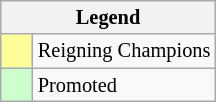<table class="wikitable" style="font-size: 85%">
<tr>
<th colspan=2>Legend</th>
</tr>
<tr>
<td style="background:#ff9; width:15px;"> </td>
<td>Reigning Champions</td>
</tr>
<tr>
<td style="background:#cfc; width:15px;"> </td>
<td>Promoted</td>
</tr>
</table>
